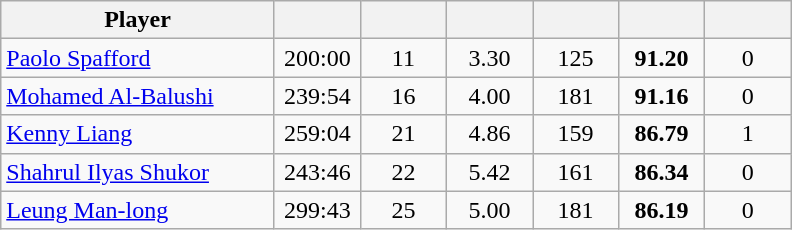<table class="wikitable sortable" style="text-align:center;">
<tr>
<th style="width:175px;">Player</th>
<th style="width:50px;"></th>
<th style="width:50px;"></th>
<th style="width:50px;"></th>
<th style="width:50px;"></th>
<th style="width:50px;"></th>
<th style="width:50px;"></th>
</tr>
<tr>
<td style="text-align:left;"> <a href='#'>Paolo Spafford</a></td>
<td>200:00</td>
<td>11</td>
<td>3.30</td>
<td>125</td>
<td><strong>91.20</strong></td>
<td>0</td>
</tr>
<tr>
<td style="text-align:left;"> <a href='#'>Mohamed Al-Balushi</a></td>
<td>239:54</td>
<td>16</td>
<td>4.00</td>
<td>181</td>
<td><strong>91.16</strong></td>
<td>0</td>
</tr>
<tr>
<td style="text-align:left;"> <a href='#'>Kenny Liang</a></td>
<td>259:04</td>
<td>21</td>
<td>4.86</td>
<td>159</td>
<td><strong>86.79</strong></td>
<td>1</td>
</tr>
<tr>
<td style="text-align:left;"> <a href='#'>Shahrul Ilyas Shukor</a></td>
<td>243:46</td>
<td>22</td>
<td>5.42</td>
<td>161</td>
<td><strong>86.34</strong></td>
<td>0</td>
</tr>
<tr>
<td style="text-align:left;"> <a href='#'>Leung Man-long</a></td>
<td>299:43</td>
<td>25</td>
<td>5.00</td>
<td>181</td>
<td><strong>86.19</strong></td>
<td>0</td>
</tr>
</table>
